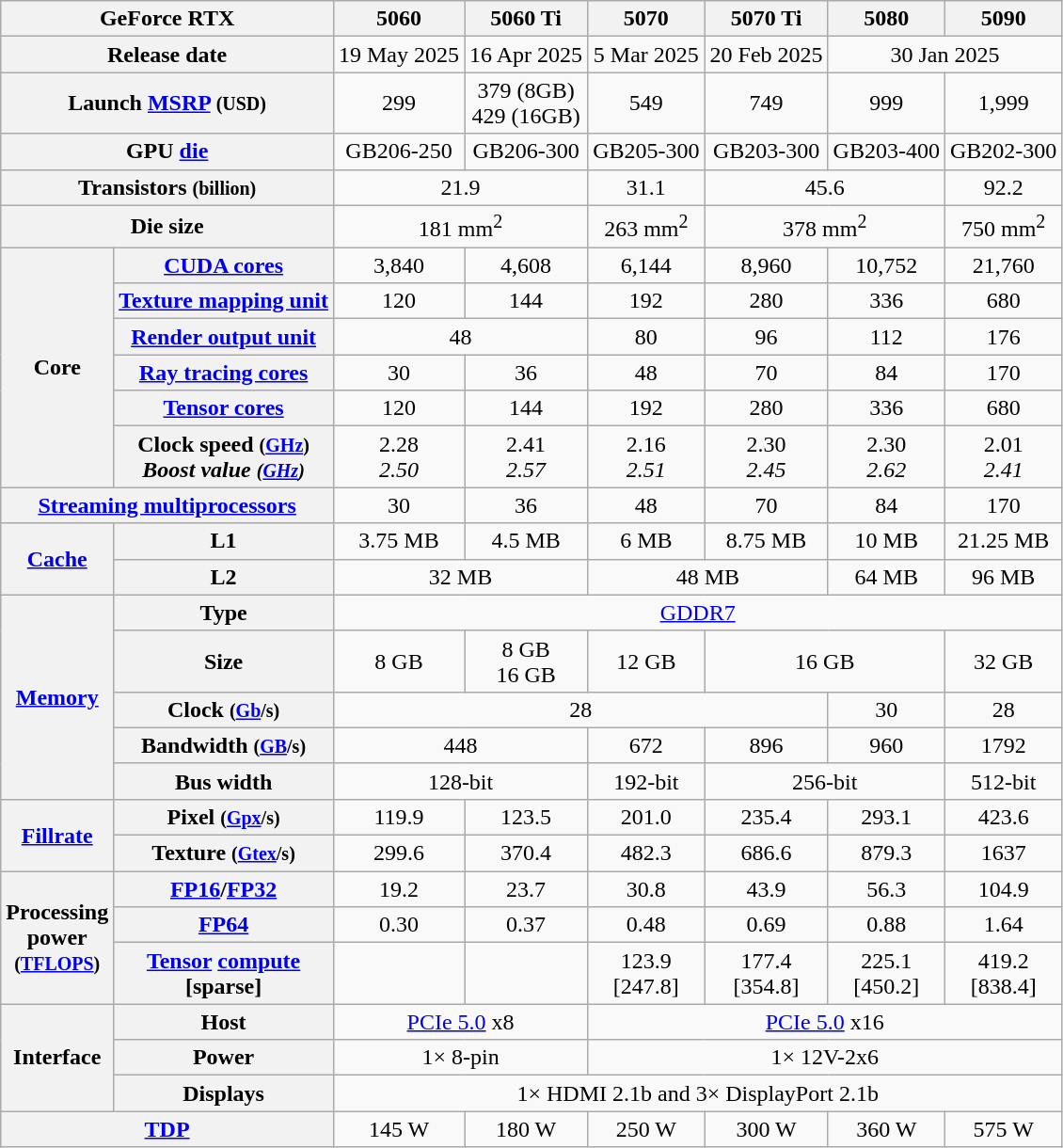<table class="wikitable sticky-header" style="text-align:center; white-space:nowrap;">
<tr>
<th colspan="2">GeForce RTX</th>
<th>5060</th>
<th>5060 Ti</th>
<th>5070</th>
<th>5070 Ti</th>
<th>5080</th>
<th>5090</th>
</tr>
<tr>
<th colspan="2">Release date</th>
<td>19 May 2025</td>
<td>16 Apr 2025</td>
<td>5 Mar 2025</td>
<td>20 Feb 2025</td>
<td colspan="2">30 Jan 2025</td>
</tr>
<tr>
<th colspan="2">Launch <a href='#'>MSRP</a> <small>(USD)</small></th>
<td>299</td>
<td>379 (8GB)<br>429 (16GB)</td>
<td>549</td>
<td>749</td>
<td>999</td>
<td>1,999</td>
</tr>
<tr>
<th colspan="2">GPU <a href='#'>die</a></th>
<td>GB206-250</td>
<td>GB206-300</td>
<td>GB205-300</td>
<td>GB203-300</td>
<td>GB203-400</td>
<td>GB202-300</td>
</tr>
<tr>
<th colspan="2">Transistors <small>(billion)</small></th>
<td colspan="2">21.9</td>
<td>31.1</td>
<td colspan="2">45.6</td>
<td>92.2</td>
</tr>
<tr>
<th colspan="2">Die size</th>
<td colspan="2">181 mm<sup>2</sup></td>
<td>263 mm<sup>2</sup></td>
<td colspan="2">378 mm<sup>2</sup></td>
<td>750 mm<sup>2</sup></td>
</tr>
<tr>
<th rowspan="6">Core</th>
<th><a href='#'>CUDA cores</a></th>
<td>3,840</td>
<td>4,608</td>
<td>6,144</td>
<td>8,960</td>
<td>10,752</td>
<td>21,760</td>
</tr>
<tr>
<th><a href='#'>Texture mapping unit</a></th>
<td>120</td>
<td>144</td>
<td>192</td>
<td>280</td>
<td>336</td>
<td>680</td>
</tr>
<tr>
<th><a href='#'>Render output unit</a></th>
<td colspan="2">48</td>
<td>80</td>
<td>96</td>
<td>112</td>
<td>176</td>
</tr>
<tr>
<th><a href='#'>Ray tracing cores</a></th>
<td>30</td>
<td>36</td>
<td>48</td>
<td>70</td>
<td>84</td>
<td>170</td>
</tr>
<tr>
<th><a href='#'>Tensor cores</a></th>
<td>120</td>
<td>144</td>
<td>192</td>
<td>280</td>
<td>336</td>
<td>680</td>
</tr>
<tr>
<th>Clock speed <small>(<a href='#'>GHz</a>)</small><br><em>Boost value <small>(<a href='#'>GHz</a>)</small></em></th>
<td>2.28<br><em>2.50</em></td>
<td>2.41<br><em>2.57</em></td>
<td>2.16<br><em>2.51</em></td>
<td>2.30<br><em>2.45</em></td>
<td>2.30<br><em>2.62</em></td>
<td>2.01<br><em>2.41</em></td>
</tr>
<tr>
<th colspan="2"><a href='#'>Streaming multiprocessors</a></th>
<td>30</td>
<td>36</td>
<td>48</td>
<td>70</td>
<td>84</td>
<td>170</td>
</tr>
<tr>
<th rowspan="2"><a href='#'>Cache</a></th>
<th>L1</th>
<td>3.75 MB</td>
<td>4.5 MB</td>
<td>6 MB</td>
<td>8.75 MB</td>
<td>10 MB</td>
<td>21.25 MB</td>
</tr>
<tr>
<th>L2</th>
<td colspan="2">32 MB</td>
<td colspan="2">48 MB</td>
<td>64 MB</td>
<td>96 MB</td>
</tr>
<tr>
<th rowspan="5"><a href='#'>Memory</a></th>
<th>Type</th>
<td colspan="6"><a href='#'>GDDR7</a></td>
</tr>
<tr>
<th>Size</th>
<td>8 GB</td>
<td>8 GB<br>16 GB</td>
<td>12 GB</td>
<td colspan="2">16 GB</td>
<td>32 GB</td>
</tr>
<tr>
<th>Clock <small>(<a href='#'>Gb</a>/s)</small></th>
<td colspan="4">28</td>
<td>30</td>
<td>28</td>
</tr>
<tr>
<th>Bandwidth <small>(<a href='#'>GB</a>/s)</small></th>
<td colspan="2">448</td>
<td>672</td>
<td>896</td>
<td>960</td>
<td>1792</td>
</tr>
<tr>
<th>Bus width</th>
<td colspan="2">128-bit</td>
<td>192-bit</td>
<td colspan="2">256-bit</td>
<td>512-bit</td>
</tr>
<tr>
<th rowspan="2"><a href='#'>Fillrate</a></th>
<th>Pixel <small>(<a href='#'>Gpx</a>/s)</small></th>
<td>119.9</td>
<td>123.5</td>
<td>201.0</td>
<td>235.4</td>
<td>293.1</td>
<td>423.6</td>
</tr>
<tr>
<th>Texture <small>(<a href='#'>Gtex</a>/s)</small></th>
<td>299.6</td>
<td>370.4</td>
<td>482.3</td>
<td>686.6</td>
<td>879.3</td>
<td>1637</td>
</tr>
<tr>
<th rowspan="3">Processing<br>power<br><small>(<a href='#'>TFLOPS</a>)</small></th>
<th><a href='#'>FP16</a>/<a href='#'>FP32</a></th>
<td>19.2</td>
<td>23.7</td>
<td>30.8</td>
<td>43.9</td>
<td>56.3</td>
<td>104.9</td>
</tr>
<tr>
<th><a href='#'>FP64</a></th>
<td>0.30</td>
<td>0.37</td>
<td>0.48</td>
<td>0.69</td>
<td>0.88</td>
<td>1.64</td>
</tr>
<tr>
<th><a href='#'>Tensor</a> <a href='#'>compute</a><br>[sparse]</th>
<td></td>
<td></td>
<td>123.9<br>[247.8]</td>
<td>177.4<br>[354.8]</td>
<td>225.1<br>[450.2]</td>
<td>419.2<br>[838.4]</td>
</tr>
<tr>
<th rowspan=3>Interface</th>
<th>Host</th>
<td colspan="2"><a href='#'>PCIe 5.0</a> x8</td>
<td colspan="4"><a href='#'>PCIe 5.0</a> x16</td>
</tr>
<tr>
<th>Power</th>
<td colspan="2">1× 8-pin</td>
<td colspan="4">1× 12V-2x6</td>
</tr>
<tr>
<th>Displays</th>
<td colspan="6">1× HDMI 2.1b and 3× DisplayPort 2.1b</td>
</tr>
<tr>
<th colspan="2"><a href='#'>TDP</a></th>
<td>145 W</td>
<td>180 W</td>
<td>250 W</td>
<td>300 W</td>
<td>360 W</td>
<td>575 W</td>
</tr>
</table>
